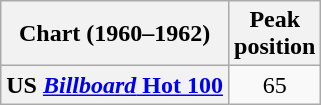<table class="wikitable plainrowheaders" style="text-align:center">
<tr>
<th>Chart (1960–1962)</th>
<th>Peak<br>position</th>
</tr>
<tr>
<th scope="row">US <a href='#'><em>Billboard</em> Hot 100</a></th>
<td>65</td>
</tr>
</table>
